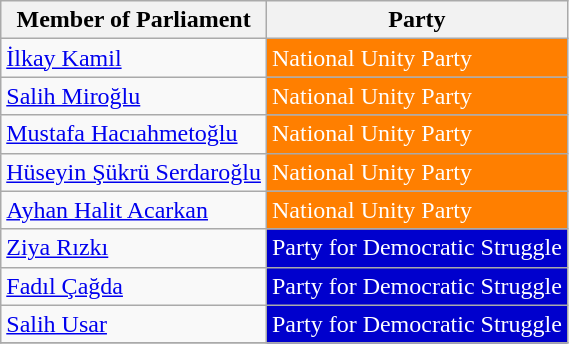<table class="wikitable">
<tr>
<th>Member of Parliament</th>
<th>Party</th>
</tr>
<tr>
<td><a href='#'>İlkay Kamil</a></td>
<td style="background:#FF7F00; color:white">National Unity Party</td>
</tr>
<tr>
<td><a href='#'>Salih Miroğlu</a></td>
<td style="background:#FF7F00; color:white">National Unity Party</td>
</tr>
<tr>
<td><a href='#'>Mustafa Hacıahmetoğlu</a></td>
<td style="background:#FF7F00; color:white">National Unity Party</td>
</tr>
<tr>
<td><a href='#'>Hüseyin Şükrü Serdaroğlu</a></td>
<td style="background:#FF7F00; color:white">National Unity Party</td>
</tr>
<tr>
<td><a href='#'>Ayhan Halit Acarkan</a></td>
<td style="background:#FF7F00; color:white">National Unity Party</td>
</tr>
<tr>
<td><a href='#'>Ziya Rızkı</a></td>
<td style="background:#0000CD; color:white">Party for Democratic Struggle</td>
</tr>
<tr>
<td><a href='#'>Fadıl Çağda</a></td>
<td style="background:#0000CD; color:white">Party for Democratic Struggle</td>
</tr>
<tr>
<td><a href='#'>Salih Usar</a></td>
<td style="background:#0000CD; color:white">Party for Democratic Struggle</td>
</tr>
<tr>
</tr>
</table>
